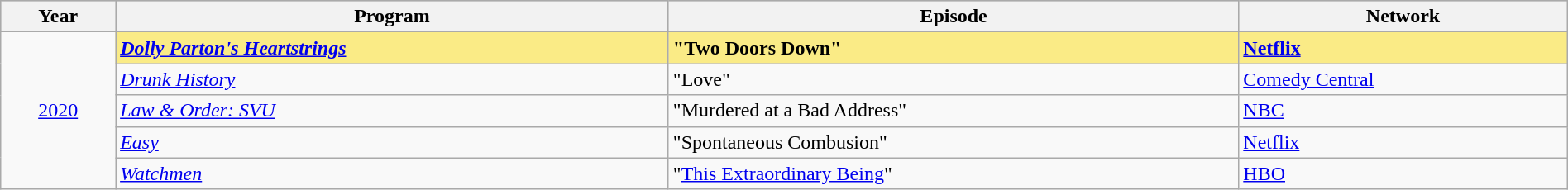<table class="wikitable" style="width:100%">
<tr bgcolor="#bebebe">
<th width=>Year</th>
<th width="">Program</th>
<th width="">Episode</th>
<th width="">Network</th>
</tr>
<tr>
<td rowspan=6 style="text-align:center"><a href='#'>2020</a></td>
</tr>
<tr style="background:#FAEB86">
<td><strong><em><a href='#'>Dolly Parton's Heartstrings</a></em></strong></td>
<td><strong>"Two Doors Down"</strong></td>
<td><strong><a href='#'>Netflix</a></strong></td>
</tr>
<tr>
<td><em><a href='#'>Drunk History</a></em></td>
<td>"Love"</td>
<td><a href='#'>Comedy Central</a></td>
</tr>
<tr>
<td><em><a href='#'>Law & Order: SVU</a></em></td>
<td>"Murdered at a Bad Address"</td>
<td><a href='#'>NBC</a></td>
</tr>
<tr>
<td><em><a href='#'>Easy</a></em></td>
<td>"Spontaneous Combusion"</td>
<td><a href='#'>Netflix</a></td>
</tr>
<tr>
<td><em><a href='#'>Watchmen</a></em></td>
<td>"<a href='#'>This Extraordinary Being</a>"</td>
<td><a href='#'>HBO</a></td>
</tr>
</table>
